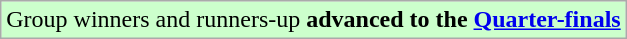<table class="wikitable">
<tr style="background:#ccffcc">
<td>Group winners and runners-up <strong>advanced to the <a href='#'>Quarter-finals</a></strong></td>
</tr>
</table>
